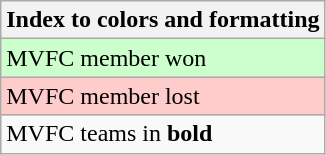<table class="wikitable">
<tr>
<th>Index to colors and formatting</th>
</tr>
<tr style="background:#cfc;">
<td>MVFC member won</td>
</tr>
<tr style="background:#fcc;">
<td>MVFC member lost</td>
</tr>
<tr>
<td>MVFC teams in <strong>bold</strong></td>
</tr>
</table>
